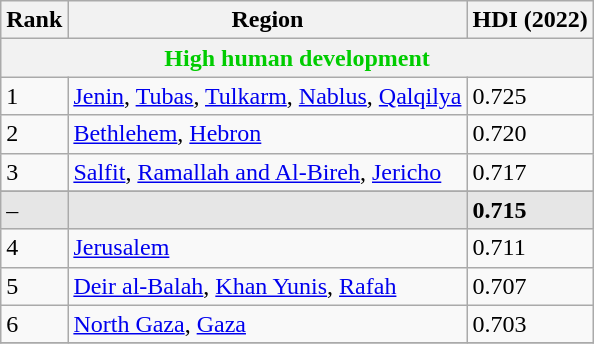<table class="wikitable sortable">
<tr>
<th class="sort">Rank</th>
<th class="sort">Region</th>
<th class="sort">HDI (2022)</th>
</tr>
<tr>
<th colspan="3" style="color:#0c0;">High human development</th>
</tr>
<tr>
<td>1</td>
<td style="text-align:left"><a href='#'>Jenin</a>, <a href='#'>Tubas</a>, <a href='#'>Tulkarm</a>, <a href='#'>Nablus</a>, <a href='#'>Qalqilya</a></td>
<td>0.725</td>
</tr>
<tr>
<td>2</td>
<td style="text-align:left"><a href='#'>Bethlehem</a>, <a href='#'>Hebron</a></td>
<td>0.720</td>
</tr>
<tr>
<td>3</td>
<td style="text-align:left"><a href='#'>Salfit</a>, <a href='#'>Ramallah and Al-Bireh</a>, <a href='#'>Jericho</a></td>
<td>0.717</td>
</tr>
<tr>
</tr>
<tr style="background:#e6e6e6">
<td>–</td>
<td style="text-align:left"></td>
<td><strong>0.715</strong></td>
</tr>
<tr>
<td>4</td>
<td style="text-align:left"><a href='#'>Jerusalem</a></td>
<td>0.711</td>
</tr>
<tr>
<td>5</td>
<td style="text-align:left"><a href='#'>Deir al-Balah</a>, <a href='#'>Khan Yunis</a>, <a href='#'>Rafah</a></td>
<td>0.707</td>
</tr>
<tr>
<td>6</td>
<td style="text-align:left"><a href='#'>North Gaza</a>, <a href='#'>Gaza</a></td>
<td>0.703</td>
</tr>
<tr>
</tr>
</table>
